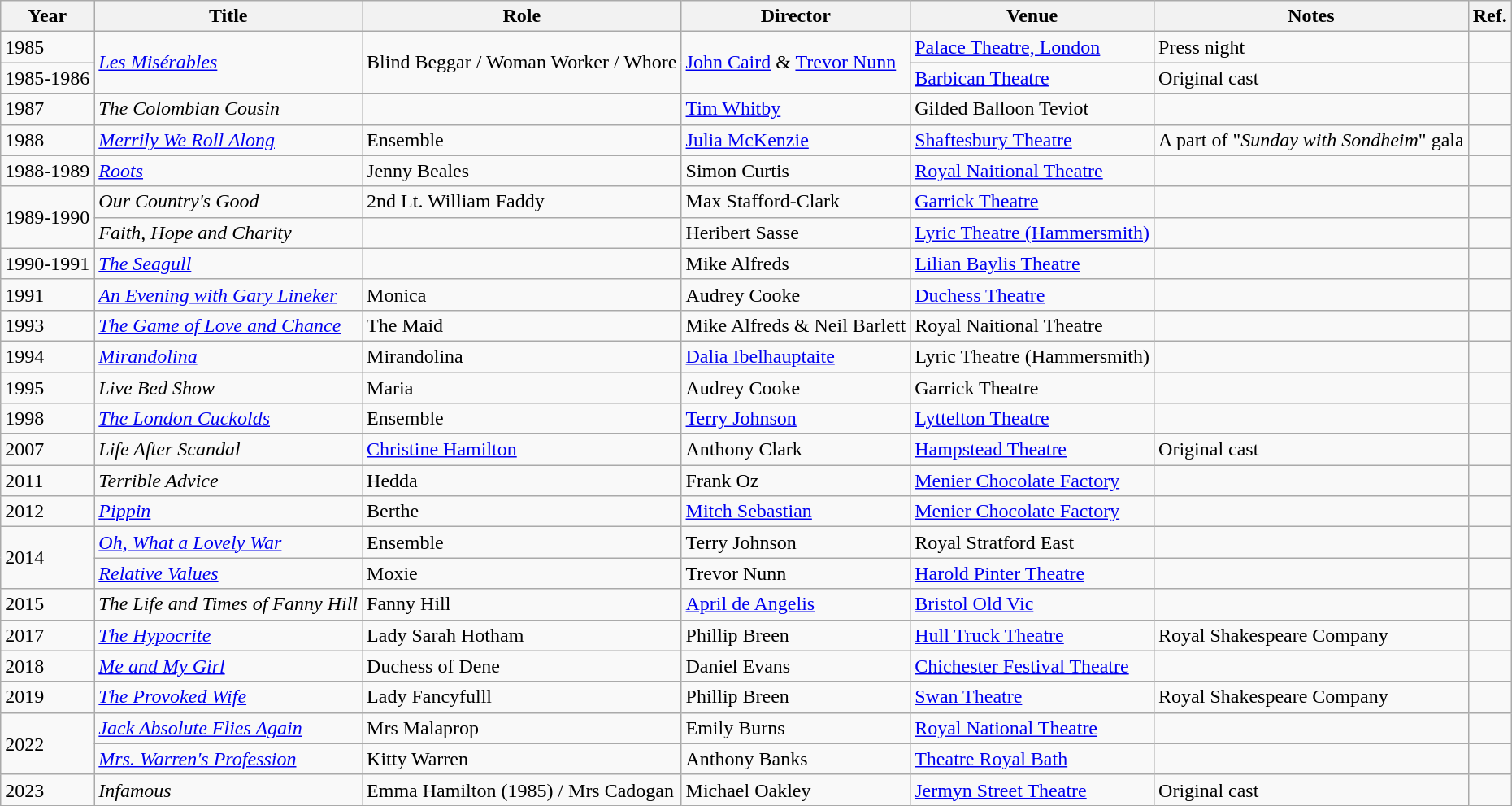<table class="wikitable">
<tr>
<th>Year</th>
<th>Title</th>
<th>Role</th>
<th>Director</th>
<th>Venue</th>
<th>Notes</th>
<th>Ref.</th>
</tr>
<tr>
<td>1985</td>
<td rowspan="2"><em><a href='#'>Les Misérables</a></em></td>
<td rowspan="2">Blind Beggar / Woman Worker / Whore</td>
<td rowspan="2"><a href='#'>John Caird</a> & <a href='#'>Trevor Nunn</a></td>
<td><a href='#'>Palace Theatre, London</a></td>
<td>Press night</td>
<td></td>
</tr>
<tr>
<td>1985-1986</td>
<td><a href='#'>Barbican Theatre</a></td>
<td>Original cast</td>
<td></td>
</tr>
<tr>
<td>1987</td>
<td><em>The Colombian Cousin</em></td>
<td></td>
<td><a href='#'>Tim Whitby</a></td>
<td>Gilded Balloon Teviot</td>
<td></td>
<td></td>
</tr>
<tr>
<td>1988</td>
<td><em><a href='#'>Merrily We Roll Along</a></em></td>
<td>Ensemble</td>
<td><a href='#'>Julia McKenzie</a></td>
<td><a href='#'>Shaftesbury Theatre</a></td>
<td>A part of "<em>Sunday with Sondheim</em>" gala</td>
<td></td>
</tr>
<tr>
<td>1988-1989</td>
<td><em><a href='#'>Roots</a></em></td>
<td>Jenny Beales</td>
<td>Simon Curtis</td>
<td><a href='#'>Royal Naitional Theatre</a></td>
<td></td>
<td></td>
</tr>
<tr>
<td rowspan="2">1989-1990</td>
<td><em>Our Country's Good</em></td>
<td>2nd Lt. William Faddy</td>
<td>Max Stafford-Clark</td>
<td><a href='#'>Garrick Theatre</a></td>
<td></td>
<td></td>
</tr>
<tr>
<td><em>Faith, Hope and Charity</em></td>
<td></td>
<td>Heribert Sasse</td>
<td><a href='#'>Lyric Theatre (Hammersmith)</a></td>
<td></td>
<td></td>
</tr>
<tr>
<td>1990-1991</td>
<td><em><a href='#'>The Seagull</a></em></td>
<td></td>
<td>Mike Alfreds</td>
<td><a href='#'>Lilian Baylis Theatre</a></td>
<td></td>
<td></td>
</tr>
<tr>
<td>1991</td>
<td><em><a href='#'>An Evening with Gary Lineker</a></em></td>
<td>Monica</td>
<td>Audrey Cooke</td>
<td><a href='#'>Duchess Theatre</a></td>
<td></td>
<td></td>
</tr>
<tr>
<td>1993</td>
<td><em><a href='#'>The Game of Love and Chance</a></em></td>
<td>The Maid</td>
<td>Mike Alfreds & Neil Barlett</td>
<td>Royal Naitional Theatre</td>
<td></td>
<td></td>
</tr>
<tr>
<td>1994</td>
<td><em><a href='#'>Mirandolina</a></em></td>
<td>Mirandolina</td>
<td><a href='#'>Dalia Ibelhauptaite</a></td>
<td>Lyric Theatre (Hammersmith)</td>
<td></td>
<td></td>
</tr>
<tr>
<td>1995</td>
<td><em>Live Bed Show</em></td>
<td>Maria</td>
<td>Audrey Cooke</td>
<td>Garrick Theatre</td>
<td></td>
<td></td>
</tr>
<tr>
<td>1998</td>
<td><em><a href='#'>The London Cuckolds</a></em></td>
<td>Ensemble</td>
<td><a href='#'>Terry Johnson</a></td>
<td><a href='#'>Lyttelton Theatre</a></td>
<td></td>
<td></td>
</tr>
<tr>
<td>2007</td>
<td><em>Life After Scandal</em></td>
<td><a href='#'>Christine Hamilton</a></td>
<td>Anthony Clark</td>
<td><a href='#'>Hampstead Theatre</a></td>
<td>Original cast</td>
<td></td>
</tr>
<tr>
<td>2011</td>
<td><em>Terrible Advice</em></td>
<td>Hedda</td>
<td>Frank Oz</td>
<td><a href='#'>Menier Chocolate Factory</a></td>
<td></td>
<td></td>
</tr>
<tr>
<td>2012</td>
<td><em><a href='#'>Pippin</a></em></td>
<td>Berthe</td>
<td><a href='#'>Mitch Sebastian</a></td>
<td><a href='#'>Menier Chocolate Factory</a></td>
<td></td>
<td></td>
</tr>
<tr>
<td rowspan="2">2014</td>
<td><em><a href='#'>Oh, What a Lovely War</a></em></td>
<td>Ensemble</td>
<td>Terry Johnson</td>
<td>Royal Stratford East</td>
<td></td>
<td></td>
</tr>
<tr>
<td><em><a href='#'>Relative Values</a></em></td>
<td>Moxie</td>
<td>Trevor Nunn</td>
<td><a href='#'>Harold Pinter Theatre</a></td>
<td></td>
<td></td>
</tr>
<tr>
<td>2015</td>
<td><em>The Life and Times of Fanny Hill</em></td>
<td>Fanny Hill</td>
<td><a href='#'>April de Angelis</a></td>
<td><a href='#'>Bristol Old Vic</a></td>
<td></td>
<td></td>
</tr>
<tr>
<td>2017</td>
<td><em><a href='#'>The Hypocrite</a></em></td>
<td>Lady Sarah Hotham</td>
<td>Phillip Breen</td>
<td><a href='#'>Hull Truck Theatre</a></td>
<td>Royal Shakespeare Company</td>
<td></td>
</tr>
<tr>
<td>2018</td>
<td><em><a href='#'>Me and My Girl</a></em></td>
<td>Duchess of Dene</td>
<td>Daniel Evans</td>
<td><a href='#'>Chichester Festival Theatre</a></td>
<td></td>
<td></td>
</tr>
<tr>
<td>2019</td>
<td><em><a href='#'>The Provoked Wife</a></em></td>
<td>Lady Fancyfulll</td>
<td>Phillip Breen</td>
<td><a href='#'>Swan Theatre</a></td>
<td>Royal Shakespeare Company</td>
<td></td>
</tr>
<tr>
<td rowspan="2">2022</td>
<td><em><a href='#'>Jack Absolute Flies Again</a></em></td>
<td>Mrs Malaprop</td>
<td>Emily Burns</td>
<td><a href='#'>Royal National Theatre</a></td>
<td></td>
<td></td>
</tr>
<tr>
<td><em><a href='#'>Mrs. Warren's Profession</a></em></td>
<td>Kitty Warren</td>
<td>Anthony Banks</td>
<td><a href='#'>Theatre Royal Bath</a></td>
<td></td>
<td></td>
</tr>
<tr>
<td>2023</td>
<td><em>Infamous</em></td>
<td>Emma Hamilton (1985) / Mrs Cadogan</td>
<td>Michael Oakley</td>
<td><a href='#'>Jermyn Street Theatre</a></td>
<td>Original cast</td>
<td></td>
</tr>
</table>
